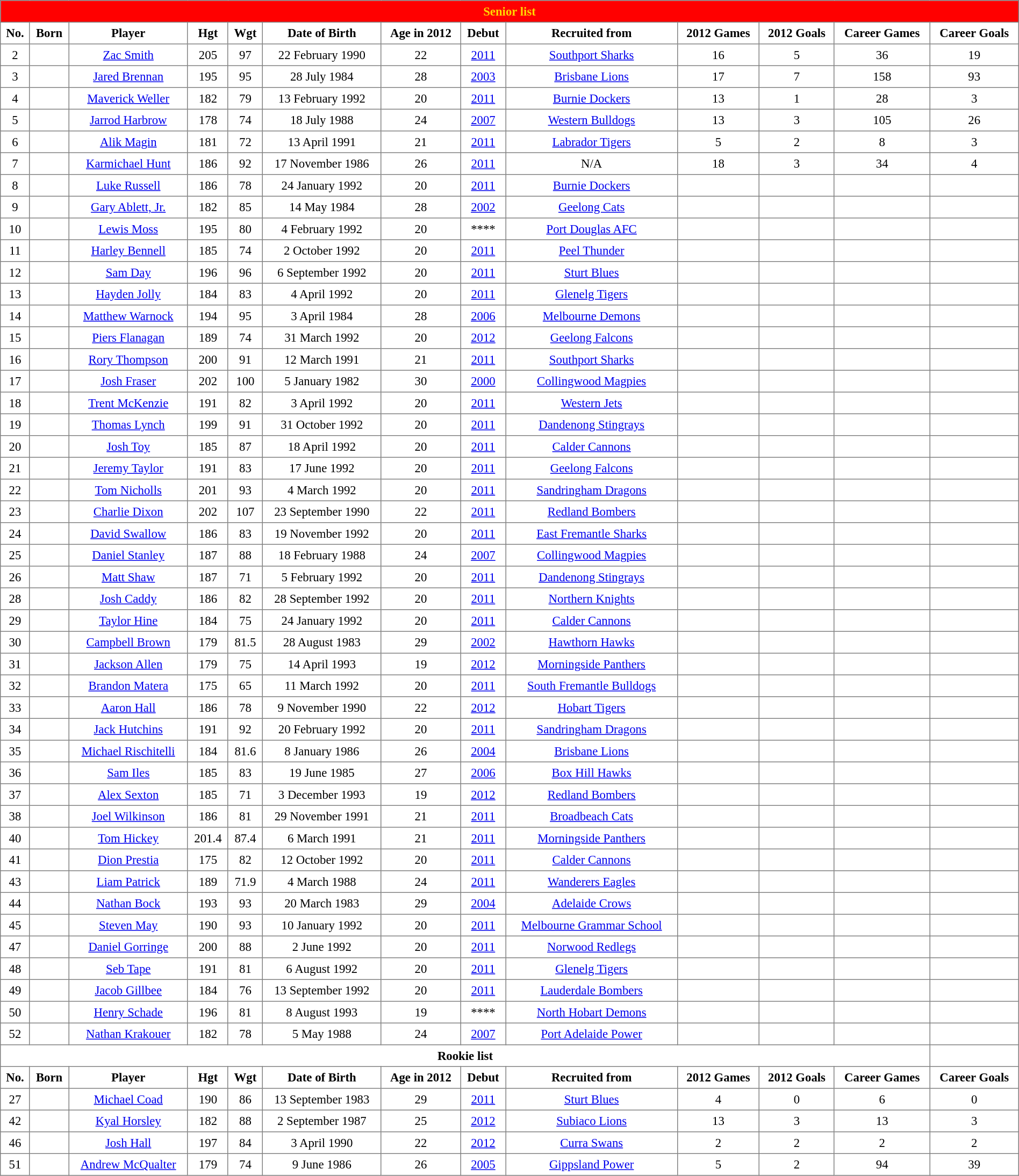<table border="1" cellpadding="4" cellspacing="0" class="collapsible collapsed" style="text-align:center; font-size:95%; border-collapse:collapse; width:100%;">
<tr>
<th style="background:red; color:gold" colspan="13">Senior list</th>
</tr>
<tr>
<th>No.</th>
<th>Born</th>
<th>Player</th>
<th>Hgt</th>
<th>Wgt</th>
<th>Date of Birth</th>
<th>Age in 2012</th>
<th>Debut</th>
<th>Recruited from</th>
<th>2012 Games</th>
<th>2012 Goals</th>
<th>Career Games</th>
<th>Career Goals</th>
</tr>
<tr>
<td>2</td>
<td></td>
<td><a href='#'>Zac Smith</a></td>
<td>205</td>
<td>97</td>
<td>22 February 1990</td>
<td>22</td>
<td><a href='#'>2011</a></td>
<td><a href='#'>Southport Sharks</a></td>
<td>16</td>
<td>5</td>
<td>36</td>
<td>19</td>
</tr>
<tr>
<td>3</td>
<td></td>
<td><a href='#'>Jared Brennan</a></td>
<td>195</td>
<td>95</td>
<td>28 July 1984</td>
<td>28</td>
<td><a href='#'>2003</a></td>
<td><a href='#'>Brisbane Lions</a></td>
<td>17</td>
<td>7</td>
<td>158</td>
<td>93</td>
</tr>
<tr>
<td>4</td>
<td></td>
<td><a href='#'>Maverick Weller</a></td>
<td>182</td>
<td>79</td>
<td>13 February 1992</td>
<td>20</td>
<td><a href='#'>2011</a></td>
<td><a href='#'>Burnie Dockers</a></td>
<td>13</td>
<td>1</td>
<td>28</td>
<td>3</td>
</tr>
<tr>
<td>5</td>
<td></td>
<td><a href='#'>Jarrod Harbrow</a></td>
<td>178</td>
<td>74</td>
<td>18 July 1988</td>
<td>24</td>
<td><a href='#'>2007</a></td>
<td><a href='#'>Western Bulldogs</a></td>
<td>13</td>
<td>3</td>
<td>105</td>
<td>26</td>
</tr>
<tr>
<td>6</td>
<td></td>
<td><a href='#'>Alik Magin</a></td>
<td>181</td>
<td>72</td>
<td>13 April 1991</td>
<td>21</td>
<td><a href='#'>2011</a></td>
<td><a href='#'>Labrador Tigers</a></td>
<td>5</td>
<td>2</td>
<td>8</td>
<td>3</td>
</tr>
<tr>
<td>7</td>
<td></td>
<td><a href='#'>Karmichael Hunt</a></td>
<td>186</td>
<td>92</td>
<td>17 November 1986</td>
<td>26</td>
<td><a href='#'>2011</a></td>
<td>N/A</td>
<td>18</td>
<td>3</td>
<td>34</td>
<td>4</td>
</tr>
<tr>
<td>8</td>
<td></td>
<td><a href='#'>Luke Russell</a></td>
<td>186</td>
<td>78</td>
<td>24 January 1992</td>
<td>20</td>
<td><a href='#'>2011</a></td>
<td><a href='#'>Burnie Dockers</a></td>
<td></td>
<td></td>
<td></td>
<td></td>
</tr>
<tr>
<td>9</td>
<td></td>
<td><a href='#'>Gary Ablett, Jr.</a></td>
<td>182</td>
<td>85</td>
<td>14 May 1984</td>
<td>28</td>
<td><a href='#'>2002</a></td>
<td><a href='#'>Geelong Cats</a></td>
<td></td>
<td></td>
<td></td>
<td></td>
</tr>
<tr>
<td>10</td>
<td></td>
<td><a href='#'>Lewis Moss</a></td>
<td>195</td>
<td>80</td>
<td>4 February 1992</td>
<td>20</td>
<td>****</td>
<td><a href='#'>Port Douglas AFC</a></td>
<td></td>
<td></td>
<td></td>
<td></td>
</tr>
<tr>
<td>11</td>
<td></td>
<td><a href='#'>Harley Bennell</a></td>
<td>185</td>
<td>74</td>
<td>2 October 1992</td>
<td>20</td>
<td><a href='#'>2011</a></td>
<td><a href='#'>Peel Thunder</a></td>
<td></td>
<td></td>
<td></td>
<td></td>
</tr>
<tr>
<td>12</td>
<td></td>
<td><a href='#'>Sam Day</a></td>
<td>196</td>
<td>96</td>
<td>6 September 1992</td>
<td>20</td>
<td><a href='#'>2011</a></td>
<td><a href='#'>Sturt Blues</a></td>
<td></td>
<td></td>
<td></td>
<td></td>
</tr>
<tr>
<td>13</td>
<td></td>
<td><a href='#'>Hayden Jolly</a></td>
<td>184</td>
<td>83</td>
<td>4 April 1992</td>
<td>20</td>
<td><a href='#'>2011</a></td>
<td><a href='#'>Glenelg Tigers</a></td>
<td></td>
<td></td>
<td></td>
<td></td>
</tr>
<tr>
<td>14</td>
<td></td>
<td><a href='#'>Matthew Warnock</a></td>
<td>194</td>
<td>95</td>
<td>3 April 1984</td>
<td>28</td>
<td><a href='#'>2006</a></td>
<td><a href='#'>Melbourne Demons</a></td>
<td></td>
<td></td>
<td></td>
<td></td>
</tr>
<tr>
<td>15</td>
<td></td>
<td><a href='#'>Piers Flanagan</a></td>
<td>189</td>
<td>74</td>
<td>31 March 1992</td>
<td>20</td>
<td><a href='#'>2012</a></td>
<td><a href='#'>Geelong Falcons</a></td>
<td></td>
<td></td>
<td></td>
<td></td>
</tr>
<tr>
<td>16</td>
<td></td>
<td><a href='#'>Rory Thompson</a></td>
<td>200</td>
<td>91</td>
<td>12 March 1991</td>
<td>21</td>
<td><a href='#'>2011</a></td>
<td><a href='#'>Southport Sharks</a></td>
<td></td>
<td></td>
<td></td>
<td></td>
</tr>
<tr>
<td>17</td>
<td></td>
<td><a href='#'>Josh Fraser</a></td>
<td>202</td>
<td>100</td>
<td>5 January 1982</td>
<td>30</td>
<td><a href='#'>2000</a></td>
<td><a href='#'>Collingwood Magpies</a></td>
<td></td>
<td></td>
<td></td>
<td></td>
</tr>
<tr>
<td>18</td>
<td></td>
<td><a href='#'>Trent McKenzie</a></td>
<td>191</td>
<td>82</td>
<td>3 April 1992</td>
<td>20</td>
<td><a href='#'>2011</a></td>
<td><a href='#'>Western Jets</a></td>
<td></td>
<td></td>
<td></td>
<td></td>
</tr>
<tr>
<td>19</td>
<td></td>
<td><a href='#'>Thomas Lynch</a></td>
<td>199</td>
<td>91</td>
<td>31 October 1992</td>
<td>20</td>
<td><a href='#'>2011</a></td>
<td><a href='#'>Dandenong Stingrays</a></td>
<td></td>
<td></td>
<td></td>
<td></td>
</tr>
<tr>
<td>20</td>
<td></td>
<td><a href='#'>Josh Toy</a></td>
<td>185</td>
<td>87</td>
<td>18 April 1992</td>
<td>20</td>
<td><a href='#'>2011</a></td>
<td><a href='#'>Calder Cannons</a></td>
<td></td>
<td></td>
<td></td>
<td></td>
</tr>
<tr>
<td>21</td>
<td></td>
<td><a href='#'>Jeremy Taylor</a></td>
<td>191</td>
<td>83</td>
<td>17 June 1992</td>
<td>20</td>
<td><a href='#'>2011</a></td>
<td><a href='#'>Geelong Falcons</a></td>
<td></td>
<td></td>
<td></td>
<td></td>
</tr>
<tr>
<td>22</td>
<td></td>
<td><a href='#'>Tom Nicholls</a></td>
<td>201</td>
<td>93</td>
<td>4 March 1992</td>
<td>20</td>
<td><a href='#'>2011</a></td>
<td><a href='#'>Sandringham Dragons</a></td>
<td></td>
<td></td>
<td></td>
<td></td>
</tr>
<tr>
<td>23</td>
<td></td>
<td><a href='#'>Charlie Dixon</a></td>
<td>202</td>
<td>107</td>
<td>23 September 1990</td>
<td>22</td>
<td><a href='#'>2011</a></td>
<td><a href='#'>Redland Bombers</a></td>
<td></td>
<td></td>
<td></td>
<td></td>
</tr>
<tr>
<td>24</td>
<td></td>
<td><a href='#'>David Swallow</a></td>
<td>186</td>
<td>83</td>
<td>19 November 1992</td>
<td>20</td>
<td><a href='#'>2011</a></td>
<td><a href='#'>East Fremantle Sharks</a></td>
<td></td>
<td></td>
<td></td>
<td></td>
</tr>
<tr>
<td>25</td>
<td></td>
<td><a href='#'>Daniel Stanley</a></td>
<td>187</td>
<td>88</td>
<td>18 February 1988</td>
<td>24</td>
<td><a href='#'>2007</a></td>
<td><a href='#'>Collingwood Magpies</a></td>
<td></td>
<td></td>
<td></td>
<td></td>
</tr>
<tr>
<td>26</td>
<td></td>
<td><a href='#'>Matt Shaw</a></td>
<td>187</td>
<td>71</td>
<td>5 February 1992</td>
<td>20</td>
<td><a href='#'>2011</a></td>
<td><a href='#'>Dandenong Stingrays</a></td>
<td></td>
<td></td>
<td></td>
<td></td>
</tr>
<tr>
<td>28</td>
<td></td>
<td><a href='#'>Josh Caddy</a></td>
<td>186</td>
<td>82</td>
<td>28 September 1992</td>
<td>20</td>
<td><a href='#'>2011</a></td>
<td><a href='#'>Northern Knights</a></td>
<td></td>
<td></td>
<td></td>
<td></td>
</tr>
<tr>
<td>29</td>
<td></td>
<td><a href='#'>Taylor Hine</a></td>
<td>184</td>
<td>75</td>
<td>24 January 1992</td>
<td>20</td>
<td><a href='#'>2011</a></td>
<td><a href='#'>Calder Cannons</a></td>
<td></td>
<td></td>
<td></td>
<td></td>
</tr>
<tr>
<td>30</td>
<td></td>
<td><a href='#'>Campbell Brown</a></td>
<td>179</td>
<td>81.5</td>
<td>28 August 1983</td>
<td>29</td>
<td><a href='#'>2002</a></td>
<td><a href='#'>Hawthorn Hawks</a></td>
<td></td>
<td></td>
<td></td>
<td></td>
</tr>
<tr>
<td>31</td>
<td></td>
<td><a href='#'>Jackson Allen</a></td>
<td>179</td>
<td>75</td>
<td>14 April 1993</td>
<td>19</td>
<td><a href='#'>2012</a></td>
<td><a href='#'>Morningside Panthers</a></td>
<td></td>
<td></td>
<td></td>
<td></td>
</tr>
<tr>
<td>32</td>
<td></td>
<td><a href='#'>Brandon Matera</a></td>
<td>175</td>
<td>65</td>
<td>11 March 1992</td>
<td>20</td>
<td><a href='#'>2011</a></td>
<td><a href='#'>South Fremantle Bulldogs</a></td>
<td></td>
<td></td>
<td></td>
<td></td>
</tr>
<tr>
<td>33</td>
<td></td>
<td><a href='#'>Aaron Hall</a></td>
<td>186</td>
<td>78</td>
<td>9 November 1990</td>
<td>22</td>
<td><a href='#'>2012</a></td>
<td><a href='#'>Hobart Tigers</a></td>
<td></td>
<td></td>
<td></td>
<td></td>
</tr>
<tr>
<td>34</td>
<td></td>
<td><a href='#'>Jack Hutchins</a></td>
<td>191</td>
<td>92</td>
<td>20 February 1992</td>
<td>20</td>
<td><a href='#'>2011</a></td>
<td><a href='#'>Sandringham Dragons</a></td>
<td></td>
<td></td>
<td></td>
<td></td>
</tr>
<tr>
<td>35</td>
<td></td>
<td><a href='#'>Michael Rischitelli</a></td>
<td>184</td>
<td>81.6</td>
<td>8 January 1986</td>
<td>26</td>
<td><a href='#'>2004</a></td>
<td><a href='#'>Brisbane Lions</a></td>
<td></td>
<td></td>
<td></td>
<td></td>
</tr>
<tr>
<td>36</td>
<td></td>
<td><a href='#'>Sam Iles</a></td>
<td>185</td>
<td>83</td>
<td>19 June 1985</td>
<td>27</td>
<td><a href='#'>2006</a></td>
<td><a href='#'>Box Hill Hawks</a></td>
<td></td>
<td></td>
<td></td>
<td></td>
</tr>
<tr>
<td>37</td>
<td></td>
<td><a href='#'>Alex Sexton</a></td>
<td>185</td>
<td>71</td>
<td>3 December 1993</td>
<td>19</td>
<td><a href='#'>2012</a></td>
<td><a href='#'>Redland Bombers</a></td>
<td></td>
<td></td>
<td></td>
<td></td>
</tr>
<tr>
<td>38</td>
<td></td>
<td><a href='#'>Joel Wilkinson</a></td>
<td>186</td>
<td>81</td>
<td>29 November 1991</td>
<td>21</td>
<td><a href='#'>2011</a></td>
<td><a href='#'>Broadbeach Cats</a></td>
<td></td>
<td></td>
<td></td>
<td></td>
</tr>
<tr>
<td>40</td>
<td></td>
<td><a href='#'>Tom Hickey</a></td>
<td>201.4</td>
<td>87.4</td>
<td>6 March 1991</td>
<td>21</td>
<td><a href='#'>2011</a></td>
<td><a href='#'>Morningside Panthers</a></td>
<td></td>
<td></td>
<td></td>
<td></td>
</tr>
<tr>
<td>41</td>
<td></td>
<td><a href='#'>Dion Prestia</a></td>
<td>175</td>
<td>82</td>
<td>12 October 1992</td>
<td>20</td>
<td><a href='#'>2011</a></td>
<td><a href='#'>Calder Cannons</a></td>
<td></td>
<td></td>
<td></td>
<td></td>
</tr>
<tr>
<td>43</td>
<td></td>
<td><a href='#'>Liam Patrick</a></td>
<td>189</td>
<td>71.9</td>
<td>4 March 1988</td>
<td>24</td>
<td><a href='#'>2011</a></td>
<td><a href='#'>Wanderers Eagles</a></td>
<td></td>
<td></td>
<td></td>
<td></td>
</tr>
<tr>
<td>44</td>
<td></td>
<td><a href='#'>Nathan Bock</a></td>
<td>193</td>
<td>93</td>
<td>20 March 1983</td>
<td>29</td>
<td><a href='#'>2004</a></td>
<td><a href='#'>Adelaide Crows</a></td>
<td></td>
<td></td>
<td></td>
<td></td>
</tr>
<tr>
<td>45</td>
<td></td>
<td><a href='#'>Steven May</a></td>
<td>190</td>
<td>93</td>
<td>10 January 1992</td>
<td>20</td>
<td><a href='#'>2011</a></td>
<td><a href='#'>Melbourne Grammar School</a></td>
<td></td>
<td></td>
<td></td>
<td></td>
</tr>
<tr>
<td>47</td>
<td></td>
<td><a href='#'>Daniel Gorringe</a></td>
<td>200</td>
<td>88</td>
<td>2 June 1992</td>
<td>20</td>
<td><a href='#'>2011</a></td>
<td><a href='#'>Norwood Redlegs</a></td>
<td></td>
<td></td>
<td></td>
<td></td>
</tr>
<tr>
<td>48</td>
<td></td>
<td><a href='#'>Seb Tape</a></td>
<td>191</td>
<td>81</td>
<td>6 August 1992</td>
<td>20</td>
<td><a href='#'>2011</a></td>
<td><a href='#'>Glenelg Tigers</a></td>
<td></td>
<td></td>
<td></td>
<td></td>
</tr>
<tr>
<td>49</td>
<td></td>
<td><a href='#'>Jacob Gillbee</a></td>
<td>184</td>
<td>76</td>
<td>13 September 1992</td>
<td>20</td>
<td><a href='#'>2011</a></td>
<td><a href='#'>Lauderdale Bombers</a></td>
<td></td>
<td></td>
<td></td>
<td></td>
</tr>
<tr>
<td>50</td>
<td></td>
<td><a href='#'>Henry Schade</a></td>
<td>196</td>
<td>81</td>
<td>8 August 1993</td>
<td>19</td>
<td>****</td>
<td><a href='#'>North Hobart Demons</a></td>
<td></td>
<td></td>
<td></td>
<td></td>
</tr>
<tr>
<td>52</td>
<td></td>
<td><a href='#'>Nathan Krakouer</a></td>
<td>182</td>
<td>78</td>
<td>5 May 1988</td>
<td>24</td>
<td><a href='#'>2007</a></td>
<td><a href='#'>Port Adelaide Power</a></td>
<td></td>
<td></td>
<td></td>
<td></td>
</tr>
<tr>
<th colspan="12">Rookie list</th>
</tr>
<tr>
<th>No.</th>
<th>Born</th>
<th>Player</th>
<th>Hgt</th>
<th>Wgt</th>
<th>Date of Birth</th>
<th>Age in 2012</th>
<th>Debut</th>
<th>Recruited from</th>
<th>2012 Games</th>
<th>2012 Goals</th>
<th>Career Games</th>
<th>Career Goals</th>
</tr>
<tr>
<td>27</td>
<td></td>
<td><a href='#'>Michael Coad</a></td>
<td>190</td>
<td>86</td>
<td>13 September 1983</td>
<td>29</td>
<td><a href='#'>2011</a></td>
<td><a href='#'>Sturt Blues</a></td>
<td>4</td>
<td>0</td>
<td>6</td>
<td>0</td>
</tr>
<tr>
<td>42</td>
<td></td>
<td><a href='#'>Kyal Horsley</a></td>
<td>182</td>
<td>88</td>
<td>2 September 1987</td>
<td>25</td>
<td><a href='#'>2012</a></td>
<td><a href='#'>Subiaco Lions</a></td>
<td>13</td>
<td>3</td>
<td>13</td>
<td>3</td>
</tr>
<tr>
<td>46</td>
<td></td>
<td><a href='#'>Josh Hall</a></td>
<td>197</td>
<td>84</td>
<td>3 April 1990</td>
<td>22</td>
<td><a href='#'>2012</a></td>
<td><a href='#'>Curra Swans</a></td>
<td>2</td>
<td>2</td>
<td>2</td>
<td>2</td>
</tr>
<tr>
<td>51</td>
<td></td>
<td><a href='#'>Andrew McQualter</a></td>
<td>179</td>
<td>74</td>
<td>9 June 1986</td>
<td>26</td>
<td><a href='#'>2005</a></td>
<td><a href='#'>Gippsland Power</a></td>
<td>5</td>
<td>2</td>
<td>94</td>
<td>39</td>
</tr>
</table>
